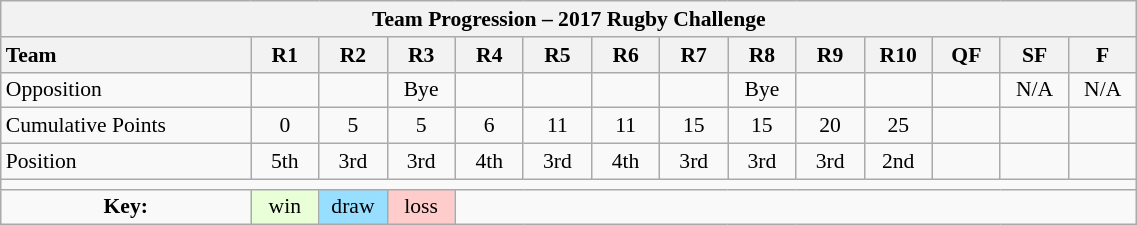<table class="wikitable collapsible" style="text-align:center; font-size:90%; width:60%;">
<tr>
<th colspan=100%>Team Progression – 2017 Rugby Challenge</th>
</tr>
<tr>
<th style="text-align:left; width:22%;">Team</th>
<th style="width:6%;">R1</th>
<th style="width:6%;">R2</th>
<th style="width:6%;">R3</th>
<th style="width:6%;">R4</th>
<th style="width:6%;">R5</th>
<th style="width:6%;">R6</th>
<th style="width:6%;">R7</th>
<th style="width:6%;">R8</th>
<th style="width:6%;">R9</th>
<th style="width:6%;">R10</th>
<th style="width:6%;">QF</th>
<th style="width:6%;">SF</th>
<th style="width:6%;">F</th>
</tr>
<tr>
<td align=left>Opposition</td>
<td></td>
<td></td>
<td>Bye</td>
<td></td>
<td></td>
<td></td>
<td></td>
<td>Bye</td>
<td></td>
<td></td>
<td></td>
<td>N/A</td>
<td>N/A</td>
</tr>
<tr>
<td align=left>Cumulative Points</td>
<td>0</td>
<td>5</td>
<td>5</td>
<td>6</td>
<td>11</td>
<td>11</td>
<td>15</td>
<td>15</td>
<td>20</td>
<td>25</td>
<td></td>
<td></td>
<td></td>
</tr>
<tr>
<td align=left>Position</td>
<td>5th</td>
<td>3rd</td>
<td>3rd</td>
<td>4th</td>
<td>3rd</td>
<td>4th</td>
<td>3rd</td>
<td>3rd</td>
<td>3rd</td>
<td>2nd</td>
<td></td>
<td></td>
<td></td>
</tr>
<tr>
<td colspan="100%" style="text-align:center;"></td>
</tr>
<tr>
<td><strong>Key:</strong></td>
<td style="background:#E8FFD8;">win</td>
<td style="background:#97DEFF;">draw</td>
<td style="background:#FFCCCC;">loss</td>
<td colspan="100%"></td>
</tr>
</table>
